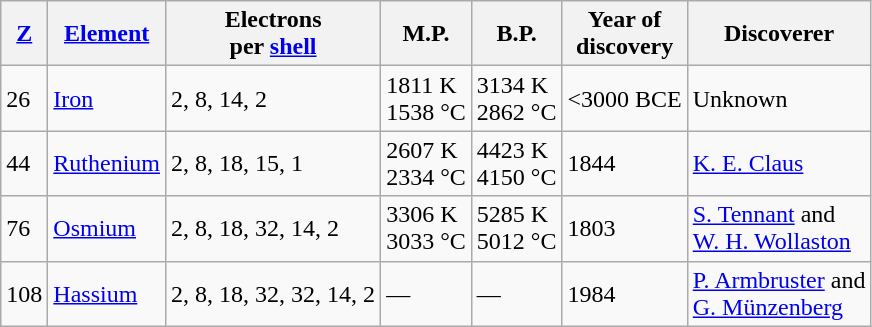<table class="wikitable">
<tr>
<th><a href='#'>Z</a></th>
<th><a href='#'>Element</a></th>
<th>Electrons <br>per <a href='#'>shell</a></th>
<th>M.P.</th>
<th>B.P.</th>
<th>Year of<br>discovery</th>
<th>Discoverer</th>
</tr>
<tr>
<td>26</td>
<td><a href='#'>Iron</a></td>
<td>2, 8, 14, 2</td>
<td>1811 K<br>1538 °C</td>
<td>3134 K<br>2862 °C</td>
<td><3000 BCE</td>
<td>Unknown</td>
</tr>
<tr>
<td>44</td>
<td><a href='#'>Ruthenium</a></td>
<td>2, 8, 18, 15, 1</td>
<td>2607 K<br>2334 °C</td>
<td>4423 K<br>4150 °C</td>
<td>1844</td>
<td><a href='#'>K. E. Claus</a></td>
</tr>
<tr>
<td>76</td>
<td><a href='#'>Osmium</a></td>
<td>2, 8, 18, 32, 14, 2</td>
<td>3306 K<br>3033 °C</td>
<td>5285 K<br>5012 °C</td>
<td>1803</td>
<td><a href='#'>S. Tennant</a> and<br><a href='#'>W. H. Wollaston</a></td>
</tr>
<tr>
<td>108</td>
<td><a href='#'>Hassium</a></td>
<td>2, 8, 18, 32, 32, 14, 2</td>
<td>—</td>
<td>—</td>
<td>1984</td>
<td><a href='#'>P. Armbruster</a> and<br><a href='#'>G. Münzenberg</a></td>
</tr>
</table>
